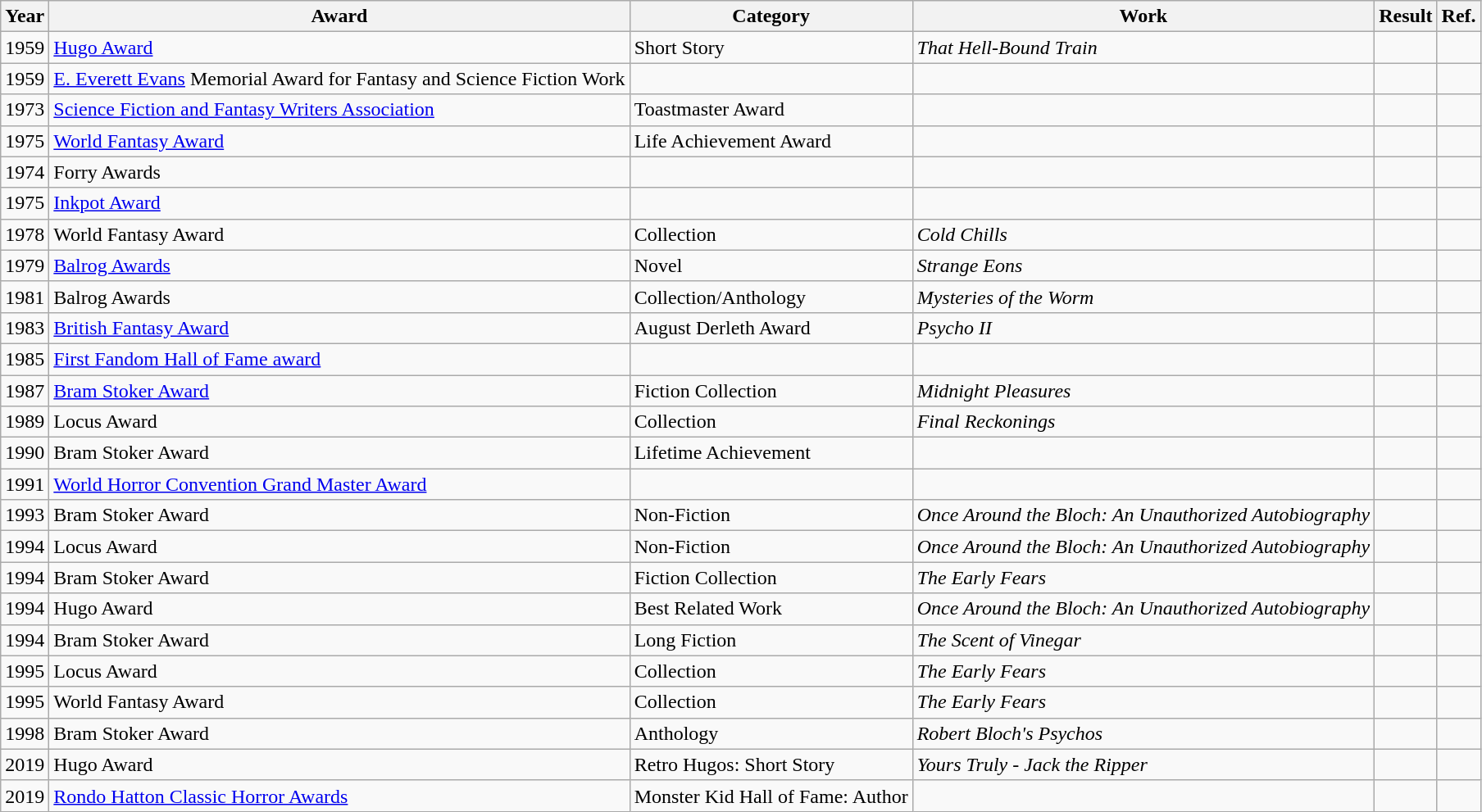<table class="wikitable">
<tr>
<th>Year</th>
<th>Award</th>
<th>Category</th>
<th>Work</th>
<th>Result</th>
<th>Ref.</th>
</tr>
<tr>
<td>1959</td>
<td><a href='#'>Hugo Award</a></td>
<td>Short Story</td>
<td><em>That Hell-Bound Train</em></td>
<td></td>
<td></td>
</tr>
<tr>
<td>1959</td>
<td><a href='#'>E. Everett Evans</a> Memorial Award for Fantasy and Science Fiction Work</td>
<td></td>
<td></td>
<td></td>
<td></td>
</tr>
<tr>
<td>1973</td>
<td><a href='#'>Science Fiction and Fantasy Writers Association</a></td>
<td>Toastmaster Award</td>
<td></td>
<td></td>
<td></td>
</tr>
<tr>
<td>1975</td>
<td><a href='#'>World Fantasy Award</a></td>
<td>Life Achievement Award</td>
<td></td>
<td></td>
<td></td>
</tr>
<tr>
<td>1974</td>
<td>Forry Awards</td>
<td></td>
<td></td>
<td></td>
<td></td>
</tr>
<tr>
<td>1975</td>
<td><a href='#'>Inkpot Award</a></td>
<td></td>
<td></td>
<td></td>
<td></td>
</tr>
<tr>
<td>1978</td>
<td>World Fantasy Award</td>
<td>Collection</td>
<td><em>Cold Chills</em></td>
<td></td>
<td></td>
</tr>
<tr>
<td>1979</td>
<td><a href='#'>Balrog Awards</a></td>
<td>Novel</td>
<td><em>Strange Eons</em></td>
<td></td>
<td></td>
</tr>
<tr>
<td>1981</td>
<td>Balrog Awards</td>
<td>Collection/Anthology</td>
<td><em>Mysteries of the Worm</em></td>
<td></td>
<td></td>
</tr>
<tr>
<td>1983</td>
<td><a href='#'>British Fantasy Award</a></td>
<td>August Derleth Award</td>
<td><em>Psycho II</em></td>
<td></td>
<td></td>
</tr>
<tr>
<td>1985</td>
<td><a href='#'>First Fandom Hall of Fame award</a></td>
<td></td>
<td></td>
<td></td>
<td></td>
</tr>
<tr>
<td>1987</td>
<td><a href='#'>Bram Stoker Award</a></td>
<td>Fiction Collection</td>
<td><em>Midnight Pleasures</em></td>
<td></td>
<td></td>
</tr>
<tr>
<td>1989</td>
<td>Locus Award</td>
<td>Collection</td>
<td><em>Final Reckonings</em></td>
<td></td>
<td></td>
</tr>
<tr>
<td>1990</td>
<td>Bram Stoker Award</td>
<td>Lifetime Achievement</td>
<td></td>
<td></td>
<td></td>
</tr>
<tr>
<td>1991</td>
<td><a href='#'>World Horror Convention Grand Master Award</a></td>
<td></td>
<td></td>
<td></td>
<td></td>
</tr>
<tr>
<td>1993</td>
<td>Bram Stoker Award</td>
<td>Non-Fiction</td>
<td><em>Once Around the Bloch: An Unauthorized Autobiography</em></td>
<td></td>
<td></td>
</tr>
<tr>
<td>1994</td>
<td>Locus Award</td>
<td>Non-Fiction</td>
<td><em>Once Around the Bloch: An Unauthorized Autobiography</em></td>
<td></td>
<td></td>
</tr>
<tr>
<td>1994</td>
<td>Bram Stoker Award</td>
<td>Fiction Collection</td>
<td><em>The Early Fears</em></td>
<td></td>
<td></td>
</tr>
<tr>
<td>1994</td>
<td>Hugo Award</td>
<td>Best Related Work</td>
<td><em>Once Around the Bloch: An Unauthorized Autobiography</em></td>
<td></td>
<td></td>
</tr>
<tr>
<td>1994</td>
<td>Bram Stoker Award</td>
<td>Long Fiction</td>
<td><em>The Scent of Vinegar</em></td>
<td></td>
<td></td>
</tr>
<tr>
<td>1995</td>
<td>Locus Award</td>
<td>Collection</td>
<td><em>The Early Fears</em></td>
<td></td>
<td></td>
</tr>
<tr>
<td>1995</td>
<td>World Fantasy Award</td>
<td>Collection</td>
<td><em>The Early Fears</em></td>
<td></td>
<td></td>
</tr>
<tr>
<td>1998</td>
<td>Bram Stoker Award</td>
<td>Anthology</td>
<td><em>Robert Bloch's Psychos</em></td>
<td></td>
<td></td>
</tr>
<tr>
<td>2019</td>
<td>Hugo Award</td>
<td>Retro Hugos: Short Story</td>
<td><em>Yours Truly - Jack the Ripper</em></td>
<td></td>
<td></td>
</tr>
<tr>
<td>2019</td>
<td><a href='#'>Rondo Hatton Classic Horror Awards</a></td>
<td>Monster Kid Hall of Fame: Author</td>
<td></td>
<td></td>
<td></td>
</tr>
</table>
